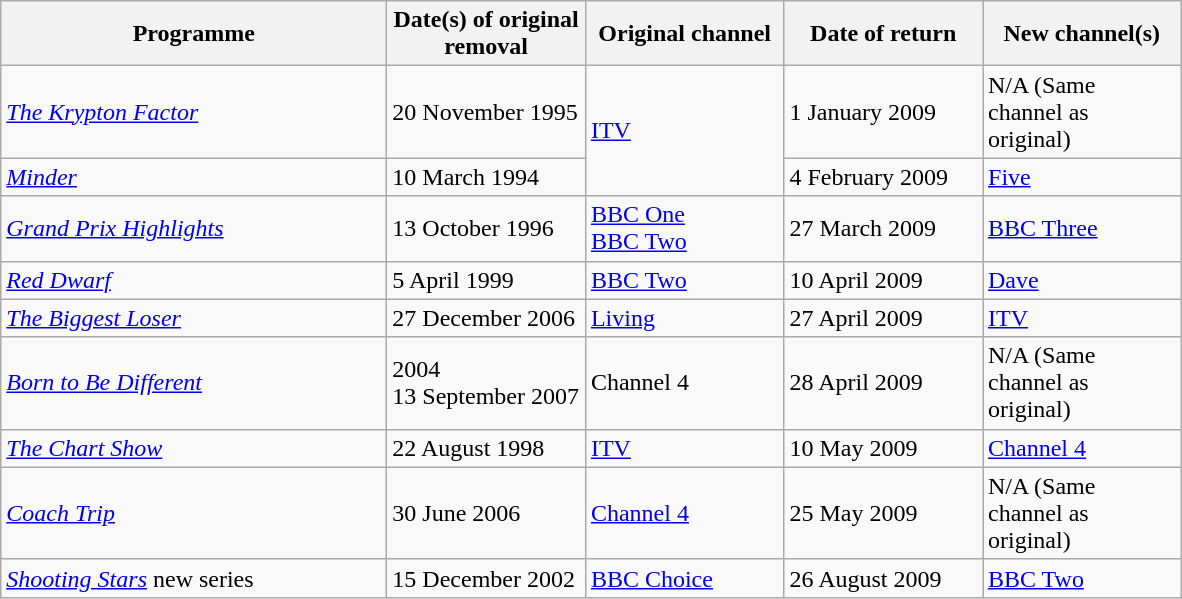<table class="wikitable">
<tr>
<th width=250>Programme</th>
<th width=125>Date(s) of original removal</th>
<th width=125>Original channel</th>
<th width=125>Date of return</th>
<th width=125>New channel(s)</th>
</tr>
<tr>
<td><em><a href='#'>The Krypton Factor</a></em></td>
<td>20 November 1995</td>
<td rowspan=2><a href='#'>ITV</a></td>
<td>1 January 2009</td>
<td>N/A (Same channel as original)</td>
</tr>
<tr>
<td><em><a href='#'>Minder</a></em></td>
<td>10 March 1994</td>
<td>4 February 2009</td>
<td><a href='#'>Five</a></td>
</tr>
<tr>
<td><em><a href='#'>Grand Prix Highlights</a></em></td>
<td>13 October 1996</td>
<td><a href='#'>BBC One</a><br><a href='#'>BBC Two</a></td>
<td>27 March 2009</td>
<td><a href='#'>BBC Three</a></td>
</tr>
<tr>
<td><em><a href='#'>Red Dwarf</a></em></td>
<td>5 April 1999</td>
<td><a href='#'>BBC Two</a></td>
<td>10 April 2009</td>
<td><a href='#'>Dave</a></td>
</tr>
<tr>
<td><em><a href='#'>The Biggest Loser</a></em></td>
<td>27 December 2006</td>
<td><a href='#'>Living</a></td>
<td>27 April 2009</td>
<td><a href='#'>ITV</a></td>
</tr>
<tr>
<td><em><a href='#'>Born to Be Different</a></em></td>
<td>2004<br>13 September 2007</td>
<td>Channel 4</td>
<td>28 April 2009</td>
<td>N/A (Same channel as original)</td>
</tr>
<tr>
<td><em><a href='#'>The Chart Show</a></em></td>
<td>22 August 1998</td>
<td><a href='#'>ITV</a></td>
<td>10 May 2009</td>
<td><a href='#'>Channel 4</a></td>
</tr>
<tr>
<td><em><a href='#'>Coach Trip</a></em></td>
<td>30 June 2006</td>
<td><a href='#'>Channel 4</a></td>
<td>25 May 2009</td>
<td>N/A (Same channel as original)</td>
</tr>
<tr>
<td><em><a href='#'>Shooting Stars</a></em> new series</td>
<td>15 December 2002</td>
<td><a href='#'>BBC Choice</a></td>
<td>26 August 2009</td>
<td><a href='#'>BBC Two</a></td>
</tr>
</table>
